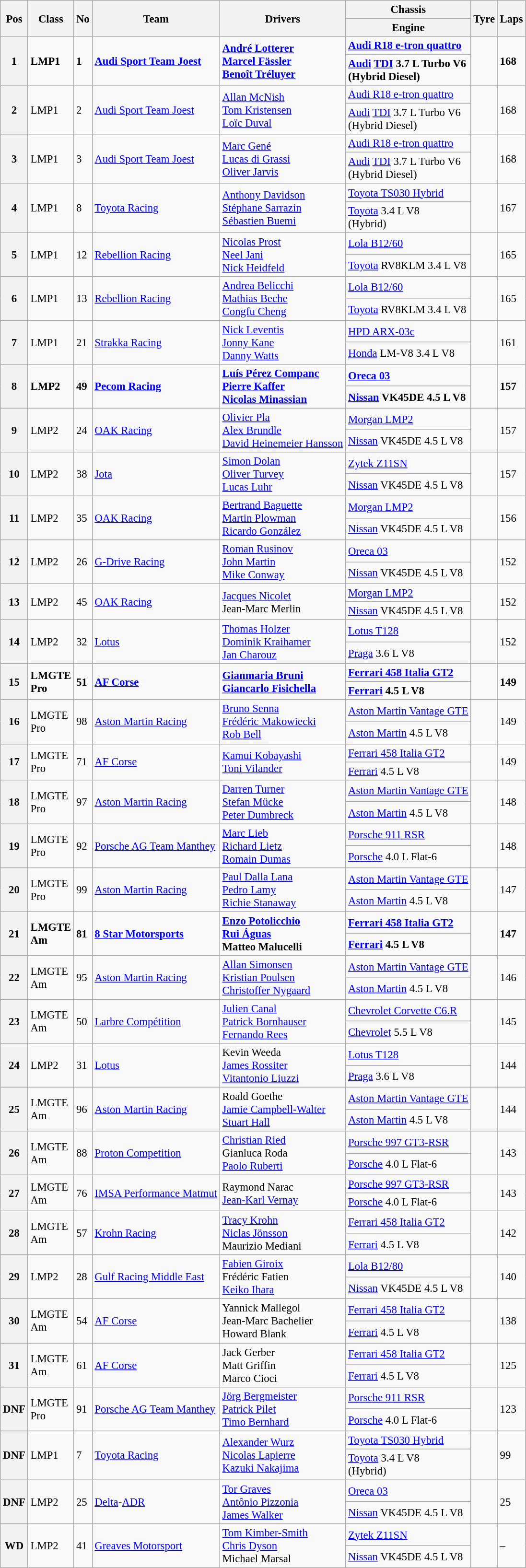<table class="wikitable" style="font-size: 95%;">
<tr>
<th rowspan=2>Pos</th>
<th rowspan=2>Class</th>
<th rowspan=2>No</th>
<th rowspan=2>Team</th>
<th rowspan=2>Drivers</th>
<th>Chassis</th>
<th rowspan=2>Tyre</th>
<th rowspan=2>Laps</th>
</tr>
<tr>
<th>Engine</th>
</tr>
<tr style="font-weight:bold">
<th rowspan=2>1</th>
<td rowspan=2>LMP1</td>
<td rowspan=2>1</td>
<td rowspan=2> <a href='#'>Audi Sport Team Joest</a></td>
<td rowspan=2> <a href='#'>André Lotterer</a><br> <a href='#'>Marcel Fässler</a><br> <a href='#'>Benoît Tréluyer</a></td>
<td><a href='#'>Audi R18 e-tron quattro</a></td>
<td rowspan=2></td>
<td rowspan=2>168</td>
</tr>
<tr style="font-weight:bold">
<td><a href='#'>Audi</a> <a href='#'>TDI</a> 3.7 L Turbo V6<br>(Hybrid Diesel)</td>
</tr>
<tr>
<th rowspan=2>2</th>
<td rowspan=2>LMP1</td>
<td rowspan=2>2</td>
<td rowspan=2> <a href='#'>Audi Sport Team Joest</a></td>
<td rowspan=2> <a href='#'>Allan McNish</a><br> <a href='#'>Tom Kristensen</a><br> <a href='#'>Loïc Duval</a></td>
<td><a href='#'>Audi R18 e-tron quattro</a></td>
<td rowspan=2></td>
<td rowspan=2>168</td>
</tr>
<tr>
<td><a href='#'>Audi</a> <a href='#'>TDI</a> 3.7 L Turbo V6<br>(Hybrid Diesel)</td>
</tr>
<tr>
<th rowspan=2>3</th>
<td rowspan=2>LMP1</td>
<td rowspan=2>3</td>
<td rowspan=2> <a href='#'>Audi Sport Team Joest</a></td>
<td rowspan=2> <a href='#'>Marc Gené</a><br> <a href='#'>Lucas di Grassi</a><br> <a href='#'>Oliver Jarvis</a></td>
<td><a href='#'>Audi R18 e-tron quattro</a></td>
<td rowspan=2></td>
<td rowspan=2>168</td>
</tr>
<tr>
<td><a href='#'>Audi</a> <a href='#'>TDI</a> 3.7 L Turbo V6<br>(Hybrid Diesel)</td>
</tr>
<tr>
<th rowspan=2>4</th>
<td rowspan=2>LMP1</td>
<td rowspan=2>8</td>
<td rowspan=2> <a href='#'>Toyota Racing</a></td>
<td rowspan=2> <a href='#'>Anthony Davidson</a><br> <a href='#'>Stéphane Sarrazin</a><br> <a href='#'>Sébastien Buemi</a></td>
<td><a href='#'>Toyota TS030 Hybrid</a></td>
<td rowspan=2></td>
<td rowspan=2>167</td>
</tr>
<tr>
<td><a href='#'>Toyota</a> 3.4 L V8<br>(Hybrid)</td>
</tr>
<tr>
<th rowspan=2>5</th>
<td rowspan=2>LMP1</td>
<td rowspan=2>12</td>
<td rowspan=2> <a href='#'>Rebellion Racing</a></td>
<td rowspan=2> <a href='#'>Nicolas Prost</a><br> <a href='#'>Neel Jani</a><br> <a href='#'>Nick Heidfeld</a></td>
<td><a href='#'>Lola B12/60</a></td>
<td rowspan=2></td>
<td rowspan=2>165</td>
</tr>
<tr>
<td><a href='#'>Toyota</a> RV8KLM 3.4 L V8</td>
</tr>
<tr>
<th rowspan=2>6</th>
<td rowspan=2>LMP1</td>
<td rowspan=2>13</td>
<td rowspan=2> <a href='#'>Rebellion Racing</a></td>
<td rowspan=2> <a href='#'>Andrea Belicchi</a><br> <a href='#'>Mathias Beche</a><br> <a href='#'>Congfu Cheng</a></td>
<td><a href='#'>Lola B12/60</a></td>
<td rowspan=2></td>
<td rowspan=2>165</td>
</tr>
<tr>
<td><a href='#'>Toyota</a> RV8KLM 3.4 L V8</td>
</tr>
<tr>
<th rowspan=2>7</th>
<td rowspan=2>LMP1</td>
<td rowspan=2>21</td>
<td rowspan=2> <a href='#'>Strakka Racing</a></td>
<td rowspan=2> <a href='#'>Nick Leventis</a><br> <a href='#'>Jonny Kane</a><br> <a href='#'>Danny Watts</a></td>
<td><a href='#'>HPD ARX-03c</a></td>
<td rowspan=2></td>
<td rowspan=2>161</td>
</tr>
<tr>
<td><a href='#'>Honda</a> LM-V8 3.4 L V8</td>
</tr>
<tr style="font-weight:bold">
<th rowspan=2>8</th>
<td rowspan=2>LMP2</td>
<td rowspan=2>49</td>
<td rowspan=2> <a href='#'>Pecom Racing</a></td>
<td rowspan=2> <a href='#'>Luís Pérez Companc</a><br> <a href='#'>Pierre Kaffer</a><br> <a href='#'>Nicolas Minassian</a></td>
<td><a href='#'>Oreca 03</a></td>
<td rowspan=2></td>
<td rowspan=2>157</td>
</tr>
<tr style="font-weight:bold">
<td><a href='#'>Nissan</a> VK45DE 4.5 L V8</td>
</tr>
<tr>
<th rowspan=2>9</th>
<td rowspan=2>LMP2</td>
<td rowspan=2>24</td>
<td rowspan=2> <a href='#'>OAK Racing</a></td>
<td rowspan=2> <a href='#'>Olivier Pla</a><br> <a href='#'>Alex Brundle</a><br> <a href='#'>David Heinemeier Hansson</a></td>
<td><a href='#'>Morgan LMP2</a></td>
<td rowspan=2></td>
<td rowspan=2>157</td>
</tr>
<tr>
<td><a href='#'>Nissan</a> VK45DE 4.5 L V8</td>
</tr>
<tr>
<th rowspan=2>10</th>
<td rowspan=2>LMP2</td>
<td rowspan=2>38</td>
<td rowspan=2> <a href='#'>Jota</a></td>
<td rowspan=2> <a href='#'>Simon Dolan</a><br> <a href='#'>Oliver Turvey</a><br> <a href='#'>Lucas Luhr</a></td>
<td><a href='#'>Zytek Z11SN</a></td>
<td rowspan=2></td>
<td rowspan=2>157</td>
</tr>
<tr>
<td><a href='#'>Nissan</a> VK45DE 4.5 L V8</td>
</tr>
<tr>
<th rowspan=2>11</th>
<td rowspan=2>LMP2</td>
<td rowspan=2>35</td>
<td rowspan=2> <a href='#'>OAK Racing</a></td>
<td rowspan=2> <a href='#'>Bertrand Baguette</a><br> <a href='#'>Martin Plowman</a><br> <a href='#'>Ricardo González</a></td>
<td><a href='#'>Morgan LMP2</a></td>
<td rowspan=2></td>
<td rowspan=2>156</td>
</tr>
<tr>
<td><a href='#'>Nissan</a> VK45DE 4.5 L V8</td>
</tr>
<tr>
<th rowspan=2>12</th>
<td rowspan=2>LMP2</td>
<td rowspan=2>26</td>
<td rowspan=2> <a href='#'>G-Drive Racing</a></td>
<td rowspan=2> <a href='#'>Roman Rusinov</a><br> <a href='#'>John Martin</a><br> <a href='#'>Mike Conway</a></td>
<td><a href='#'>Oreca 03</a></td>
<td rowspan=2></td>
<td rowspan=2>152</td>
</tr>
<tr>
<td><a href='#'>Nissan</a> VK45DE 4.5 L V8</td>
</tr>
<tr>
<th rowspan=2>13</th>
<td rowspan=2>LMP2</td>
<td rowspan=2>45</td>
<td rowspan=2> <a href='#'>OAK Racing</a></td>
<td rowspan=2> <a href='#'>Jacques Nicolet</a><br> Jean-Marc Merlin</td>
<td><a href='#'>Morgan LMP2</a></td>
<td rowspan=2></td>
<td rowspan=2>152</td>
</tr>
<tr>
<td><a href='#'>Nissan</a> VK45DE 4.5 L V8</td>
</tr>
<tr>
<th rowspan=2>14</th>
<td rowspan=2>LMP2</td>
<td rowspan=2>32</td>
<td rowspan=2> <a href='#'>Lotus</a></td>
<td rowspan=2> <a href='#'>Thomas Holzer</a><br> <a href='#'>Dominik Kraihamer</a><br> <a href='#'>Jan Charouz</a></td>
<td><a href='#'>Lotus T128</a></td>
<td rowspan=2></td>
<td rowspan=2>152</td>
</tr>
<tr>
<td><a href='#'>Praga</a> 3.6 L V8</td>
</tr>
<tr style="font-weight:bold">
<th rowspan=2>15</th>
<td rowspan=2>LMGTE<br>Pro</td>
<td rowspan=2>51</td>
<td rowspan=2> <a href='#'>AF Corse</a></td>
<td rowspan=2> <a href='#'>Gianmaria Bruni</a><br> <a href='#'>Giancarlo Fisichella</a></td>
<td><a href='#'>Ferrari 458 Italia GT2</a></td>
<td rowspan=2></td>
<td rowspan=2>149</td>
</tr>
<tr style="font-weight:bold">
<td><a href='#'>Ferrari</a> 4.5 L V8</td>
</tr>
<tr>
<th rowspan=2>16</th>
<td rowspan=2>LMGTE<br>Pro</td>
<td rowspan=2>98</td>
<td rowspan=2> <a href='#'>Aston Martin Racing</a></td>
<td rowspan=2> <a href='#'>Bruno Senna</a><br> <a href='#'>Frédéric Makowiecki</a><br> <a href='#'>Rob Bell</a></td>
<td><a href='#'>Aston Martin Vantage GTE</a></td>
<td rowspan=2></td>
<td rowspan=2>149</td>
</tr>
<tr>
<td><a href='#'>Aston Martin</a> 4.5 L V8</td>
</tr>
<tr>
<th rowspan=2>17</th>
<td rowspan=2>LMGTE<br>Pro</td>
<td rowspan=2>71</td>
<td rowspan=2> <a href='#'>AF Corse</a></td>
<td rowspan=2> <a href='#'>Kamui Kobayashi</a><br> <a href='#'>Toni Vilander</a></td>
<td><a href='#'>Ferrari 458 Italia GT2</a></td>
<td rowspan=2></td>
<td rowspan=2>149</td>
</tr>
<tr>
<td><a href='#'>Ferrari</a> 4.5 L V8</td>
</tr>
<tr>
<th rowspan=2>18</th>
<td rowspan=2>LMGTE<br>Pro</td>
<td rowspan=2>97</td>
<td rowspan=2> <a href='#'>Aston Martin Racing</a></td>
<td rowspan=2> <a href='#'>Darren Turner</a><br> <a href='#'>Stefan Mücke</a><br> <a href='#'>Peter Dumbreck</a></td>
<td><a href='#'>Aston Martin Vantage GTE</a></td>
<td rowspan=2></td>
<td rowspan=2>148</td>
</tr>
<tr>
<td><a href='#'>Aston Martin</a> 4.5 L V8</td>
</tr>
<tr>
<th rowspan=2>19</th>
<td rowspan=2>LMGTE<br>Pro</td>
<td rowspan=2>92</td>
<td rowspan=2> <a href='#'>Porsche AG Team Manthey</a></td>
<td rowspan=2> <a href='#'>Marc Lieb</a><br> <a href='#'>Richard Lietz</a><br> <a href='#'>Romain Dumas</a></td>
<td><a href='#'>Porsche 911 RSR</a></td>
<td rowspan=2></td>
<td rowspan=2>148</td>
</tr>
<tr>
<td><a href='#'>Porsche</a> 4.0 L Flat-6</td>
</tr>
<tr>
<th rowspan=2>20</th>
<td rowspan=2>LMGTE<br>Pro</td>
<td rowspan=2>99</td>
<td rowspan=2> <a href='#'>Aston Martin Racing</a></td>
<td rowspan=2> <a href='#'>Paul Dalla Lana</a><br> <a href='#'>Pedro Lamy</a><br> <a href='#'>Richie Stanaway</a></td>
<td><a href='#'>Aston Martin Vantage GTE</a></td>
<td rowspan=2></td>
<td rowspan=2>147</td>
</tr>
<tr>
<td><a href='#'>Aston Martin</a> 4.5 L V8</td>
</tr>
<tr style="font-weight:bold">
<th rowspan=2>21</th>
<td rowspan=2>LMGTE<br>Am</td>
<td rowspan=2>81</td>
<td rowspan=2> <a href='#'>8 Star Motorsports</a></td>
<td rowspan=2> <a href='#'>Enzo Potolicchio</a><br> <a href='#'>Rui Águas</a><br> Matteo Malucelli</td>
<td><a href='#'>Ferrari 458 Italia GT2</a></td>
<td rowspan=2></td>
<td rowspan=2>147</td>
</tr>
<tr style="font-weight:bold">
<td><a href='#'>Ferrari</a> 4.5 L V8</td>
</tr>
<tr>
<th rowspan=2>22</th>
<td rowspan=2>LMGTE<br>Am</td>
<td rowspan=2>95</td>
<td rowspan=2> <a href='#'>Aston Martin Racing</a></td>
<td rowspan=2> <a href='#'>Allan Simonsen</a><br> <a href='#'>Kristian Poulsen</a><br> <a href='#'>Christoffer Nygaard</a></td>
<td><a href='#'>Aston Martin Vantage GTE</a></td>
<td rowspan=2></td>
<td rowspan=2>146</td>
</tr>
<tr>
<td><a href='#'>Aston Martin</a> 4.5 L V8</td>
</tr>
<tr>
<th rowspan=2>23</th>
<td rowspan=2>LMGTE<br>Am</td>
<td rowspan=2>50</td>
<td rowspan=2> <a href='#'>Larbre Compétition</a></td>
<td rowspan=2> <a href='#'>Julien Canal</a><br> <a href='#'>Patrick Bornhauser</a><br> <a href='#'>Fernando Rees</a></td>
<td><a href='#'>Chevrolet Corvette C6.R</a></td>
<td rowspan=2></td>
<td rowspan=2>145</td>
</tr>
<tr>
<td><a href='#'>Chevrolet</a> 5.5 L V8</td>
</tr>
<tr>
<th rowspan=2>24</th>
<td rowspan=2>LMP2</td>
<td rowspan=2>31</td>
<td rowspan=2> <a href='#'>Lotus</a></td>
<td rowspan=2> Kevin Weeda<br> <a href='#'>James Rossiter</a><br> <a href='#'>Vitantonio Liuzzi</a></td>
<td><a href='#'>Lotus T128</a></td>
<td rowspan=2></td>
<td rowspan=2>144</td>
</tr>
<tr>
<td><a href='#'>Praga</a> 3.6 L V8</td>
</tr>
<tr>
<th rowspan=2>25</th>
<td rowspan=2>LMGTE<br>Am</td>
<td rowspan=2>96</td>
<td rowspan=2> <a href='#'>Aston Martin Racing</a></td>
<td rowspan=2> Roald Goethe<br> <a href='#'>Jamie Campbell-Walter</a><br> <a href='#'>Stuart Hall</a></td>
<td><a href='#'>Aston Martin Vantage GTE</a></td>
<td rowspan=2></td>
<td rowspan=2>144</td>
</tr>
<tr>
<td><a href='#'>Aston Martin</a> 4.5 L V8</td>
</tr>
<tr>
<th rowspan=2>26</th>
<td rowspan=2>LMGTE<br>Am</td>
<td rowspan=2>88</td>
<td rowspan=2> <a href='#'>Proton Competition</a></td>
<td rowspan=2> <a href='#'>Christian Ried</a><br> Gianluca Roda<br> <a href='#'>Paolo Ruberti</a></td>
<td><a href='#'>Porsche 997 GT3-RSR</a></td>
<td rowspan=2></td>
<td rowspan=2>143</td>
</tr>
<tr>
<td><a href='#'>Porsche</a> 4.0 L Flat-6</td>
</tr>
<tr>
<th rowspan=2>27</th>
<td rowspan=2>LMGTE<br>Am</td>
<td rowspan=2>76</td>
<td rowspan=2> <a href='#'>IMSA Performance Matmut</a></td>
<td rowspan="2"> Raymond Narac<br> <a href='#'>Jean-Karl Vernay</a></td>
<td><a href='#'>Porsche 997 GT3-RSR</a></td>
<td rowspan=2></td>
<td rowspan=2>143</td>
</tr>
<tr>
<td><a href='#'>Porsche</a> 4.0 L Flat-6</td>
</tr>
<tr>
<th rowspan=2>28</th>
<td rowspan=2>LMGTE<br>Am</td>
<td rowspan=2>57</td>
<td rowspan=2> <a href='#'>Krohn Racing</a></td>
<td rowspan=2> <a href='#'>Tracy Krohn</a><br> <a href='#'>Niclas Jönsson</a><br> Maurizio Mediani</td>
<td><a href='#'>Ferrari 458 Italia GT2</a></td>
<td rowspan=2></td>
<td rowspan=2>142</td>
</tr>
<tr>
<td><a href='#'>Ferrari</a> 4.5 L V8</td>
</tr>
<tr>
<th rowspan=2>29</th>
<td rowspan=2>LMP2</td>
<td rowspan=2>28</td>
<td rowspan=2> <a href='#'>Gulf Racing Middle East</a></td>
<td rowspan=2> <a href='#'>Fabien Giroix</a><br> Frédéric Fatien<br> <a href='#'>Keiko Ihara</a></td>
<td><a href='#'>Lola B12/80</a></td>
<td rowspan=2></td>
<td rowspan=2>140</td>
</tr>
<tr>
<td><a href='#'>Nissan</a> VK45DE 4.5 L V8</td>
</tr>
<tr>
<th rowspan=2>30</th>
<td rowspan=2>LMGTE<br>Am</td>
<td rowspan=2>54</td>
<td rowspan=2> <a href='#'>AF Corse</a></td>
<td rowspan="2"> Yannick Mallegol<br> Jean-Marc Bachelier<br> Howard Blank</td>
<td><a href='#'>Ferrari 458 Italia GT2</a></td>
<td rowspan=2></td>
<td rowspan=2>138</td>
</tr>
<tr>
<td><a href='#'>Ferrari</a> 4.5 L V8</td>
</tr>
<tr>
<th rowspan=2>31</th>
<td rowspan=2>LMGTE<br>Am</td>
<td rowspan=2>61</td>
<td rowspan=2> <a href='#'>AF Corse</a></td>
<td rowspan=2> Jack Gerber<br> Matt Griffin<br> Marco Cioci</td>
<td><a href='#'>Ferrari 458 Italia GT2</a></td>
<td rowspan=2></td>
<td rowspan=2>125</td>
</tr>
<tr>
<td><a href='#'>Ferrari</a> 4.5 L V8</td>
</tr>
<tr>
<th rowspan=2>DNF</th>
<td rowspan=2>LMGTE<br>Pro</td>
<td rowspan=2>91</td>
<td rowspan=2> <a href='#'>Porsche AG Team Manthey</a></td>
<td rowspan=2> <a href='#'>Jörg Bergmeister</a><br> <a href='#'>Patrick Pilet</a><br> <a href='#'>Timo Bernhard</a></td>
<td><a href='#'>Porsche 911 RSR</a></td>
<td rowspan=2></td>
<td rowspan=2>123</td>
</tr>
<tr>
<td><a href='#'>Porsche</a> 4.0 L Flat-6</td>
</tr>
<tr>
<th rowspan=2>DNF</th>
<td rowspan=2>LMP1</td>
<td rowspan=2>7</td>
<td rowspan=2> <a href='#'>Toyota Racing</a></td>
<td rowspan=2> <a href='#'>Alexander Wurz</a><br> <a href='#'>Nicolas Lapierre</a><br> <a href='#'>Kazuki Nakajima</a></td>
<td><a href='#'>Toyota TS030 Hybrid</a></td>
<td rowspan=2></td>
<td rowspan=2>99</td>
</tr>
<tr>
<td><a href='#'>Toyota</a> 3.4 L V8<br>(Hybrid)</td>
</tr>
<tr>
<th rowspan=2>DNF</th>
<td rowspan=2>LMP2</td>
<td rowspan=2>25</td>
<td rowspan=2> <a href='#'>Delta</a>-<a href='#'>ADR</a></td>
<td rowspan=2> <a href='#'>Tor Graves</a><br> <a href='#'>Antônio Pizzonia</a><br> <a href='#'>James Walker</a></td>
<td><a href='#'>Oreca 03</a></td>
<td rowspan=2></td>
<td rowspan=2>25</td>
</tr>
<tr>
<td><a href='#'>Nissan</a> VK45DE 4.5 L V8</td>
</tr>
<tr>
<th rowspan=2>WD</th>
<td rowspan=2>LMP2</td>
<td rowspan=2>41</td>
<td rowspan=2> <a href='#'>Greaves Motorsport</a></td>
<td rowspan=2> <a href='#'>Tom Kimber-Smith</a><br> <a href='#'>Chris Dyson</a><br> Michael Marsal</td>
<td><a href='#'>Zytek Z11SN</a></td>
<td rowspan=2></td>
<td rowspan=2>–</td>
</tr>
<tr>
<td><a href='#'>Nissan</a> VK45DE 4.5 L V8</td>
</tr>
</table>
